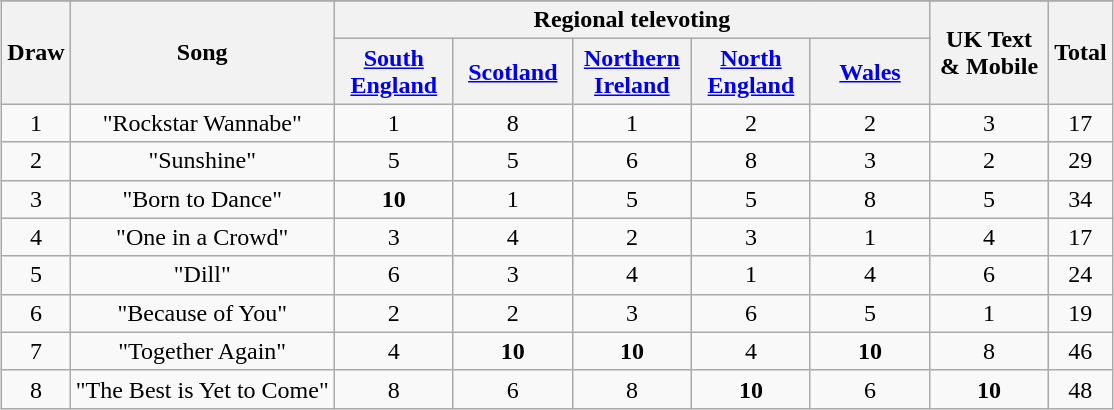<table class="sortable wikitable" style="margin: 1em auto 1em auto; text-align:center;">
<tr>
</tr>
<tr>
<th scope="col" rowspan="2">Draw</th>
<th scope="col" rowspan="2">Song</th>
<th scope="colgroup" colspan="5">Regional televoting</th>
<th scope="col" rowspan="2" style="width: 4.5em;">UK Text & Mobile</th>
<th scope="col" rowspan="2">Total</th>
</tr>
<tr>
<th scope="col" style="width: 4.5em;"><a href='#'>South England</a></th>
<th scope="col" style="width: 4.5em;"><a href='#'>Scotland</a></th>
<th scope="col" style="width: 4.5em;"><a href='#'>Northern Ireland</a></th>
<th scope="col" style="width: 4.5em;"><a href='#'>North England</a></th>
<th scope="col" style="width: 4.5em;"><a href='#'>Wales</a></th>
</tr>
<tr>
<td>1</td>
<td>"Rockstar Wannabe"</td>
<td>1</td>
<td>8</td>
<td>1</td>
<td>2</td>
<td>2</td>
<td>3</td>
<td>17</td>
</tr>
<tr>
<td>2</td>
<td>"Sunshine"</td>
<td>5</td>
<td>5</td>
<td>6</td>
<td>8</td>
<td>3</td>
<td>2</td>
<td>29</td>
</tr>
<tr>
<td>3</td>
<td>"Born to Dance"</td>
<td><strong>10</strong></td>
<td>1</td>
<td>5</td>
<td>5</td>
<td>8</td>
<td>5</td>
<td>34</td>
</tr>
<tr>
<td>4</td>
<td>"One in a Crowd"</td>
<td>3</td>
<td>4</td>
<td>2</td>
<td>3</td>
<td>1</td>
<td>4</td>
<td>17</td>
</tr>
<tr>
<td>5</td>
<td>"Dill"</td>
<td>6</td>
<td>3</td>
<td>4</td>
<td>1</td>
<td>4</td>
<td>6</td>
<td>24</td>
</tr>
<tr>
<td>6</td>
<td>"Because of You"</td>
<td>2</td>
<td>2</td>
<td>3</td>
<td>6</td>
<td>5</td>
<td>1</td>
<td>19</td>
</tr>
<tr>
<td>7</td>
<td>"Together Again"</td>
<td>4</td>
<td><strong>10</strong></td>
<td><strong>10</strong></td>
<td>4</td>
<td><strong>10</strong></td>
<td>8</td>
<td>46</td>
</tr>
<tr>
<td>8</td>
<td>"The Best is Yet to Come"</td>
<td>8</td>
<td>6</td>
<td>8</td>
<td><strong>10</strong></td>
<td>6</td>
<td><strong>10</strong></td>
<td>48</td>
</tr>
</table>
